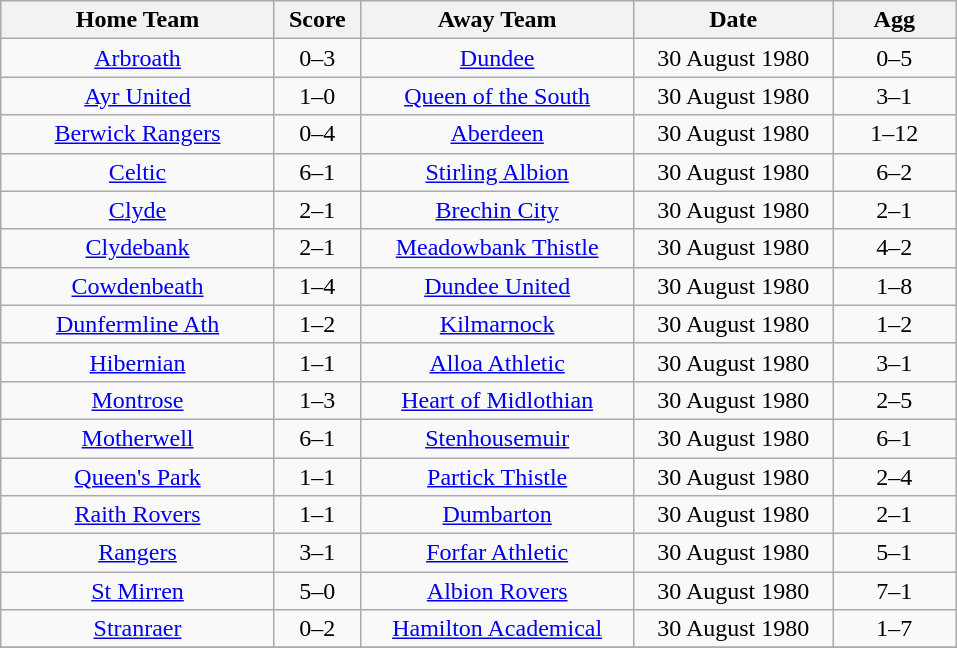<table class="wikitable" style="text-align:center;">
<tr>
<th width=175>Home Team</th>
<th width=50>Score</th>
<th width=175>Away Team</th>
<th width= 125>Date</th>
<th width= 75>Agg</th>
</tr>
<tr>
<td><a href='#'>Arbroath</a></td>
<td>0–3</td>
<td><a href='#'>Dundee</a></td>
<td>30 August 1980</td>
<td>0–5</td>
</tr>
<tr>
<td><a href='#'>Ayr United</a></td>
<td>1–0</td>
<td><a href='#'>Queen of the South</a></td>
<td>30 August 1980</td>
<td>3–1</td>
</tr>
<tr>
<td><a href='#'>Berwick Rangers</a></td>
<td>0–4</td>
<td><a href='#'>Aberdeen</a></td>
<td>30 August 1980</td>
<td>1–12</td>
</tr>
<tr>
<td><a href='#'>Celtic</a></td>
<td>6–1</td>
<td><a href='#'>Stirling Albion</a></td>
<td>30 August 1980</td>
<td>6–2</td>
</tr>
<tr>
<td><a href='#'>Clyde</a></td>
<td>2–1</td>
<td><a href='#'>Brechin City</a></td>
<td>30 August 1980</td>
<td>2–1</td>
</tr>
<tr>
<td><a href='#'>Clydebank</a></td>
<td>2–1</td>
<td><a href='#'>Meadowbank Thistle</a></td>
<td>30 August 1980</td>
<td>4–2</td>
</tr>
<tr>
<td><a href='#'>Cowdenbeath</a></td>
<td>1–4</td>
<td><a href='#'>Dundee United</a></td>
<td>30 August 1980</td>
<td>1–8</td>
</tr>
<tr>
<td><a href='#'>Dunfermline Ath</a></td>
<td>1–2</td>
<td><a href='#'>Kilmarnock</a></td>
<td>30 August 1980</td>
<td>1–2</td>
</tr>
<tr>
<td><a href='#'>Hibernian</a></td>
<td>1–1</td>
<td><a href='#'>Alloa Athletic</a></td>
<td>30 August 1980</td>
<td>3–1</td>
</tr>
<tr>
<td><a href='#'>Montrose</a></td>
<td>1–3</td>
<td><a href='#'>Heart of Midlothian</a></td>
<td>30 August 1980</td>
<td>2–5</td>
</tr>
<tr>
<td><a href='#'>Motherwell</a></td>
<td>6–1</td>
<td><a href='#'>Stenhousemuir</a></td>
<td>30 August 1980</td>
<td>6–1</td>
</tr>
<tr>
<td><a href='#'>Queen's Park</a></td>
<td>1–1</td>
<td><a href='#'>Partick Thistle</a></td>
<td>30 August 1980</td>
<td>2–4</td>
</tr>
<tr>
<td><a href='#'>Raith Rovers</a></td>
<td>1–1</td>
<td><a href='#'>Dumbarton</a></td>
<td>30 August 1980</td>
<td>2–1</td>
</tr>
<tr>
<td><a href='#'>Rangers</a></td>
<td>3–1</td>
<td><a href='#'>Forfar Athletic</a></td>
<td>30 August 1980</td>
<td>5–1</td>
</tr>
<tr>
<td><a href='#'>St Mirren</a></td>
<td>5–0</td>
<td><a href='#'>Albion Rovers</a></td>
<td>30 August 1980</td>
<td>7–1</td>
</tr>
<tr>
<td><a href='#'>Stranraer</a></td>
<td>0–2</td>
<td><a href='#'>Hamilton Academical</a></td>
<td>30 August 1980</td>
<td>1–7</td>
</tr>
<tr>
</tr>
</table>
